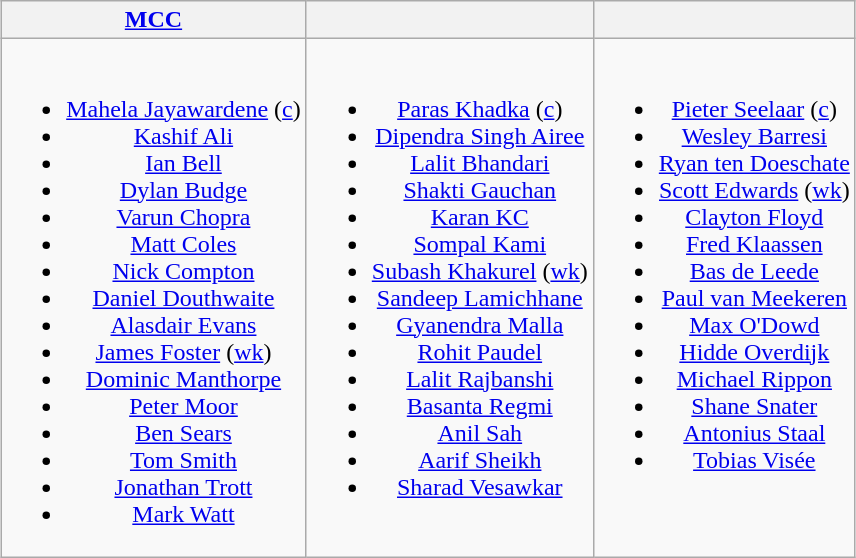<table class="wikitable" style="text-align:center; margin:auto">
<tr>
<th><a href='#'>MCC</a></th>
<th></th>
<th></th>
</tr>
<tr style="vertical-align:top">
<td><br><ul><li><a href='#'>Mahela Jayawardene</a> (<a href='#'>c</a>)</li><li><a href='#'>Kashif Ali</a></li><li><a href='#'>Ian Bell</a></li><li><a href='#'>Dylan Budge</a></li><li><a href='#'>Varun Chopra</a></li><li><a href='#'>Matt Coles</a></li><li><a href='#'>Nick Compton</a></li><li><a href='#'>Daniel Douthwaite</a></li><li><a href='#'>Alasdair Evans</a></li><li><a href='#'>James Foster</a> (<a href='#'>wk</a>)</li><li><a href='#'>Dominic Manthorpe</a></li><li><a href='#'>Peter Moor</a></li><li><a href='#'>Ben Sears</a></li><li><a href='#'>Tom Smith</a></li><li><a href='#'>Jonathan Trott</a></li><li><a href='#'>Mark Watt</a></li></ul></td>
<td><br><ul><li><a href='#'>Paras Khadka</a> (<a href='#'>c</a>)</li><li><a href='#'>Dipendra Singh Airee</a></li><li><a href='#'>Lalit Bhandari</a></li><li><a href='#'>Shakti Gauchan</a></li><li><a href='#'>Karan KC</a></li><li><a href='#'>Sompal Kami</a></li><li><a href='#'>Subash Khakurel</a> (<a href='#'>wk</a>)</li><li><a href='#'>Sandeep Lamichhane</a></li><li><a href='#'>Gyanendra Malla</a></li><li><a href='#'>Rohit Paudel</a></li><li><a href='#'>Lalit Rajbanshi</a></li><li><a href='#'>Basanta Regmi</a></li><li><a href='#'>Anil Sah</a></li><li><a href='#'>Aarif Sheikh</a></li><li><a href='#'>Sharad Vesawkar</a></li></ul></td>
<td><br><ul><li><a href='#'>Pieter Seelaar</a> (<a href='#'>c</a>)</li><li><a href='#'>Wesley Barresi</a></li><li><a href='#'>Ryan ten Doeschate</a></li><li><a href='#'>Scott Edwards</a> (<a href='#'>wk</a>)</li><li><a href='#'>Clayton Floyd</a></li><li><a href='#'>Fred Klaassen</a></li><li><a href='#'>Bas de Leede</a></li><li><a href='#'>Paul van Meekeren</a></li><li><a href='#'>Max O'Dowd</a></li><li><a href='#'>Hidde Overdijk</a></li><li><a href='#'>Michael Rippon</a></li><li><a href='#'>Shane Snater</a></li><li><a href='#'>Antonius Staal</a></li><li><a href='#'>Tobias Visée</a></li></ul></td>
</tr>
</table>
